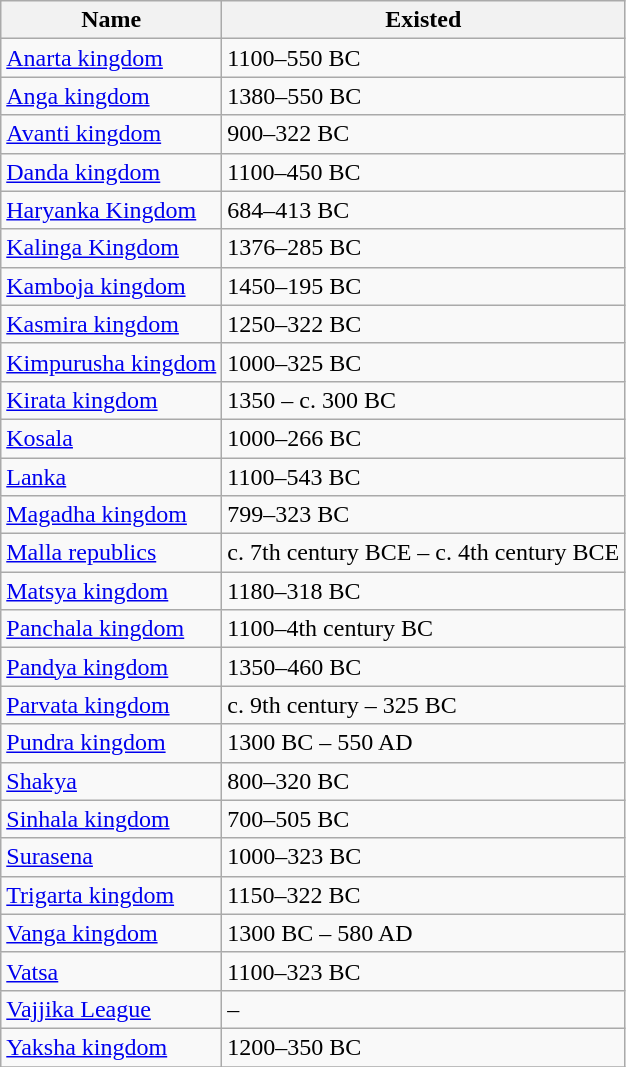<table class=wikitable border="1">
<tr>
<th>Name</th>
<th>Existed</th>
</tr>
<tr>
<td><a href='#'>Anarta kingdom</a></td>
<td>1100–550 BC</td>
</tr>
<tr>
<td><a href='#'>Anga kingdom</a></td>
<td>1380–550 BC</td>
</tr>
<tr>
<td><a href='#'>Avanti kingdom</a></td>
<td>900–322 BC</td>
</tr>
<tr>
<td><a href='#'>Danda kingdom</a></td>
<td>1100–450 BC</td>
</tr>
<tr>
<td><a href='#'>Haryanka Kingdom</a></td>
<td>684–413 BC</td>
</tr>
<tr>
<td><a href='#'>Kalinga Kingdom</a></td>
<td>1376–285 BC</td>
</tr>
<tr>
<td><a href='#'>Kamboja kingdom</a></td>
<td>1450–195 BC</td>
</tr>
<tr>
<td><a href='#'>Kasmira kingdom</a></td>
<td>1250–322 BC</td>
</tr>
<tr>
<td><a href='#'>Kimpurusha kingdom</a></td>
<td>1000–325 BC</td>
</tr>
<tr>
<td><a href='#'>Kirata kingdom</a></td>
<td>1350 – c. 300 BC</td>
</tr>
<tr>
<td><a href='#'>Kosala</a></td>
<td>1000–266 BC</td>
</tr>
<tr>
<td><a href='#'>Lanka</a></td>
<td>1100–543 BC</td>
</tr>
<tr>
<td><a href='#'>Magadha kingdom</a></td>
<td>799–323 BC</td>
</tr>
<tr>
<td><a href='#'>Malla republics</a></td>
<td>c. 7th century BCE – c. 4th century BCE</td>
</tr>
<tr>
<td><a href='#'>Matsya kingdom</a></td>
<td>1180–318 BC</td>
</tr>
<tr>
<td><a href='#'>Panchala kingdom</a></td>
<td>1100–4th century BC</td>
</tr>
<tr>
<td><a href='#'>Pandya kingdom</a></td>
<td>1350–460 BC</td>
</tr>
<tr>
<td><a href='#'>Parvata kingdom</a></td>
<td>c. 9th century – 325 BC</td>
</tr>
<tr>
<td><a href='#'>Pundra kingdom</a></td>
<td>1300 BC – 550 AD</td>
</tr>
<tr>
<td><a href='#'>Shakya</a></td>
<td>800–320 BC</td>
</tr>
<tr>
<td><a href='#'>Sinhala kingdom</a></td>
<td>700–505 BC</td>
</tr>
<tr>
<td><a href='#'>Surasena</a></td>
<td>1000–323 BC</td>
</tr>
<tr>
<td><a href='#'>Trigarta kingdom</a></td>
<td>1150–322 BC</td>
</tr>
<tr>
<td><a href='#'>Vanga kingdom</a></td>
<td>1300 BC – 580 AD</td>
</tr>
<tr>
<td><a href='#'>Vatsa</a></td>
<td>1100–323 BC</td>
</tr>
<tr>
<td><a href='#'>Vajjika League</a></td>
<td> – </td>
</tr>
<tr>
<td><a href='#'>Yaksha kingdom</a></td>
<td>1200–350 BC</td>
</tr>
<tr>
</tr>
</table>
